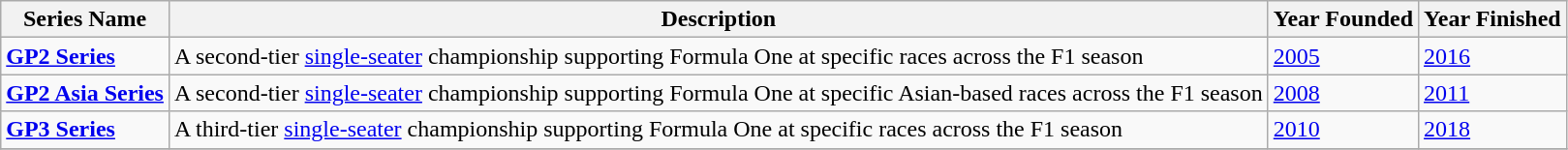<table class="wikitable">
<tr>
<th>Series Name</th>
<th>Description</th>
<th>Year Founded</th>
<th>Year Finished</th>
</tr>
<tr>
<td><strong><a href='#'>GP2 Series</a></strong></td>
<td>A second-tier <a href='#'>single-seater</a> championship supporting Formula One at specific races across the F1 season</td>
<td><a href='#'>2005</a></td>
<td><a href='#'>2016</a></td>
</tr>
<tr>
<td><strong><a href='#'>GP2 Asia Series</a></strong></td>
<td>A second-tier <a href='#'>single-seater</a> championship supporting Formula One at specific Asian-based races across the F1 season</td>
<td><a href='#'>2008</a></td>
<td><a href='#'>2011</a></td>
</tr>
<tr>
<td><strong><a href='#'>GP3 Series</a></strong></td>
<td>A third-tier <a href='#'>single-seater</a> championship supporting Formula One at specific races across the F1 season</td>
<td><a href='#'>2010</a></td>
<td><a href='#'>2018</a></td>
</tr>
<tr>
</tr>
</table>
